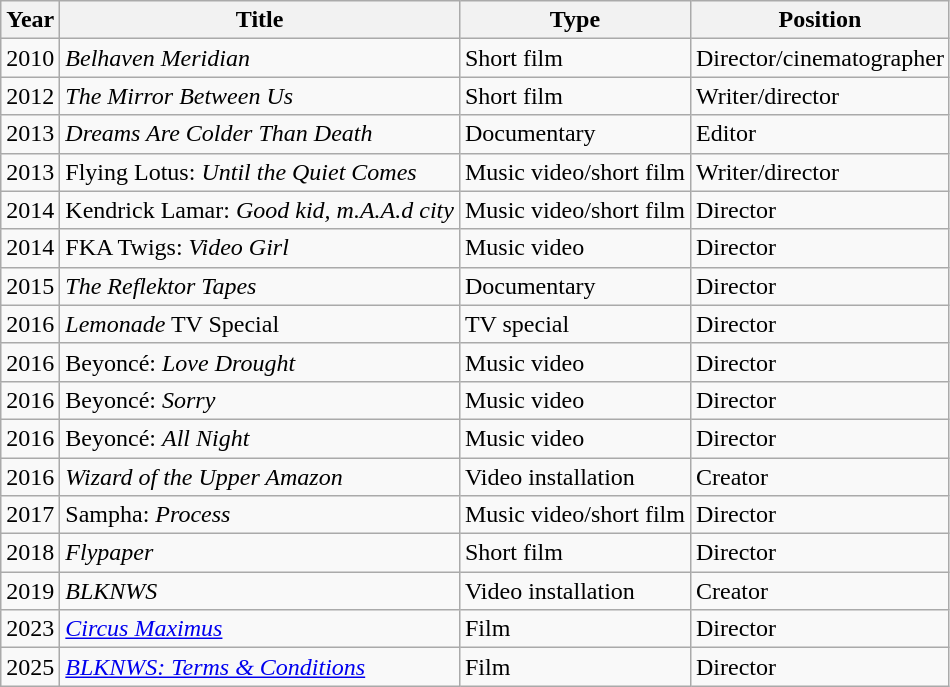<table class="wikitable">
<tr>
<th>Year</th>
<th>Title</th>
<th>Type</th>
<th>Position</th>
</tr>
<tr>
<td>2010</td>
<td><em>Belhaven Meridian</em></td>
<td>Short film</td>
<td>Director/cinematographer</td>
</tr>
<tr>
<td>2012</td>
<td><em>The Mirror Between Us</em></td>
<td>Short film</td>
<td>Writer/director</td>
</tr>
<tr>
<td>2013</td>
<td><em>Dreams Are Colder Than Death</em></td>
<td>Documentary</td>
<td>Editor</td>
</tr>
<tr>
<td>2013</td>
<td>Flying Lotus: <em>Until the Quiet Comes</em></td>
<td>Music video/short film</td>
<td>Writer/director</td>
</tr>
<tr>
<td>2014</td>
<td>Kendrick Lamar: <em>Good kid, m.A.A.d city</em></td>
<td>Music video/short film</td>
<td>Director</td>
</tr>
<tr>
<td>2014</td>
<td>FKA Twigs: <em>Video Girl</em></td>
<td>Music video</td>
<td>Director</td>
</tr>
<tr>
<td>2015</td>
<td><em>The Reflektor Tapes</em></td>
<td>Documentary</td>
<td>Director</td>
</tr>
<tr>
<td>2016</td>
<td><em>Lemonade</em> TV Special</td>
<td>TV special</td>
<td>Director</td>
</tr>
<tr>
<td>2016</td>
<td>Beyoncé: <em>Love Drought</em></td>
<td>Music video</td>
<td>Director</td>
</tr>
<tr>
<td>2016</td>
<td>Beyoncé: <em>Sorry</em></td>
<td>Music video</td>
<td>Director</td>
</tr>
<tr>
<td>2016</td>
<td>Beyoncé: <em>All Night</em></td>
<td>Music video</td>
<td>Director</td>
</tr>
<tr>
<td>2016</td>
<td><em>Wizard of the Upper Amazon</em></td>
<td>Video installation</td>
<td>Creator</td>
</tr>
<tr>
<td>2017</td>
<td>Sampha: <em>Process</em></td>
<td>Music video/short film</td>
<td>Director</td>
</tr>
<tr>
<td>2018</td>
<td><em>Flypaper</em></td>
<td>Short film</td>
<td>Director</td>
</tr>
<tr>
<td>2019</td>
<td><em>BLKNWS</em></td>
<td>Video installation</td>
<td>Creator</td>
</tr>
<tr>
<td>2023</td>
<td><em><a href='#'>Circus Maximus</a></em></td>
<td>Film</td>
<td>Director</td>
</tr>
<tr>
<td>2025</td>
<td><em><a href='#'>BLKNWS: Terms & Conditions</a></em></td>
<td>Film</td>
<td>Director</td>
</tr>
</table>
